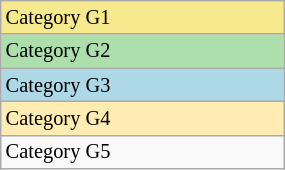<table class="wikitable" style="font-size:85%;" width=15%>
<tr bgcolor="#F7E98E">
<td>Category G1</td>
</tr>
<tr bgcolor="#ADDFAD">
<td>Category G2</td>
</tr>
<tr bgcolor="lightblue">
<td>Category G3</td>
</tr>
<tr bgcolor=#ffecb2>
<td>Category G4</td>
</tr>
<tr>
<td>Category G5</td>
</tr>
</table>
